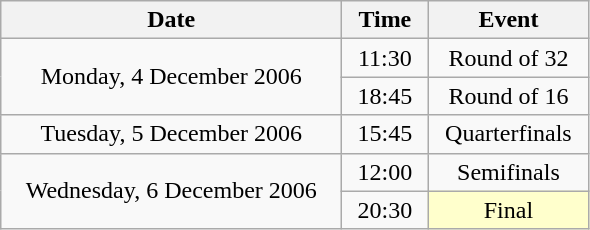<table class = "wikitable" style="text-align:center;">
<tr>
<th width=220>Date</th>
<th width=50>Time</th>
<th width=100>Event</th>
</tr>
<tr>
<td rowspan=2>Monday, 4 December 2006</td>
<td>11:30</td>
<td>Round of 32</td>
</tr>
<tr>
<td>18:45</td>
<td>Round of 16</td>
</tr>
<tr>
<td>Tuesday, 5 December 2006</td>
<td>15:45</td>
<td>Quarterfinals</td>
</tr>
<tr>
<td rowspan=2>Wednesday, 6 December 2006</td>
<td>12:00</td>
<td>Semifinals</td>
</tr>
<tr>
<td>20:30</td>
<td bgcolor=ffffcc>Final</td>
</tr>
</table>
